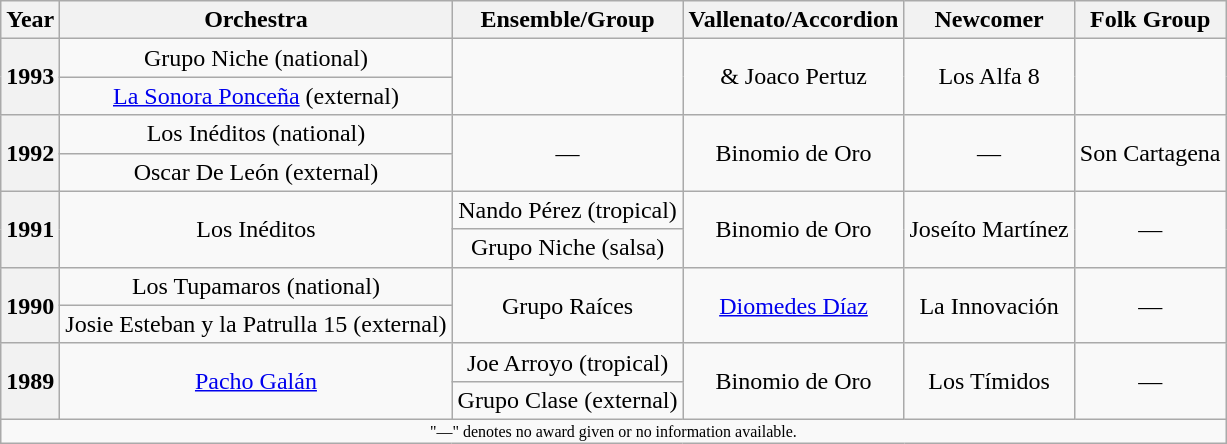<table class="wikitable" style="text-align:center;">
<tr>
<th>Year</th>
<th>Orchestra</th>
<th>Ensemble/Group</th>
<th>Vallenato/Accordion</th>
<th>Newcomer</th>
<th>Folk Group</th>
</tr>
<tr>
<th rowspan="2">1993</th>
<td>Grupo Niche (national)</td>
<td rowspan="2"></td>
<td rowspan="2"> & Joaco Pertuz</td>
<td rowspan="2">Los Alfa 8</td>
<td rowspan="2"></td>
</tr>
<tr>
<td><a href='#'>La Sonora Ponceña</a> (external)</td>
</tr>
<tr>
<th rowspan="2">1992</th>
<td>Los Inéditos (national)</td>
<td rowspan="2">—</td>
<td rowspan="2">Binomio de Oro</td>
<td rowspan="2">—</td>
<td rowspan="2">Son Cartagena</td>
</tr>
<tr>
<td>Oscar De León (external)</td>
</tr>
<tr>
<th rowspan="2">1991</th>
<td rowspan="2">Los Inéditos</td>
<td>Nando Pérez (tropical)</td>
<td rowspan="2">Binomio de Oro</td>
<td rowspan="2">Joseíto Martínez</td>
<td rowspan="2">—</td>
</tr>
<tr>
<td>Grupo Niche (salsa)</td>
</tr>
<tr>
<th rowspan="2">1990</th>
<td>Los Tupamaros (national)</td>
<td rowspan="2">Grupo Raíces</td>
<td rowspan="2"><a href='#'>Diomedes Díaz</a></td>
<td rowspan="2">La Innovación</td>
<td rowspan="2">—</td>
</tr>
<tr>
<td>Josie Esteban y la Patrulla 15 (external)</td>
</tr>
<tr>
<th rowspan="2">1989</th>
<td rowspan="2"><a href='#'>Pacho Galán</a></td>
<td>Joe Arroyo (tropical)</td>
<td rowspan="2">Binomio de Oro</td>
<td rowspan="2">Los Tímidos</td>
<td rowspan="2">—</td>
</tr>
<tr>
<td>Grupo Clase (external)</td>
</tr>
<tr>
<td colspan="6" style="text-align:center; font-size:8pt;">"—" denotes no award given or no information available.</td>
</tr>
</table>
